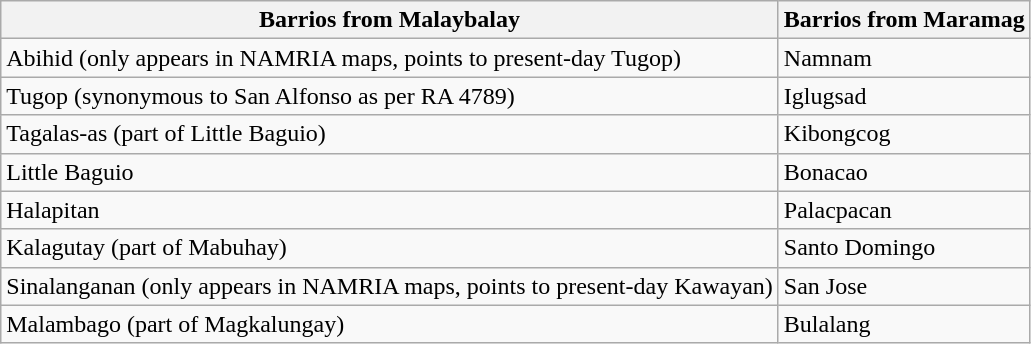<table class="wikitable">
<tr>
<th>Barrios from Malaybalay</th>
<th>Barrios from Maramag</th>
</tr>
<tr>
<td>Abihid (only appears in NAMRIA maps, points to present-day Tugop)</td>
<td>Namnam</td>
</tr>
<tr>
<td>Tugop (synonymous to San Alfonso as per RA 4789)</td>
<td>Iglugsad</td>
</tr>
<tr>
<td>Tagalas-as (part of Little Baguio)</td>
<td>Kibongcog</td>
</tr>
<tr>
<td>Little Baguio</td>
<td>Bonacao</td>
</tr>
<tr>
<td>Halapitan</td>
<td>Palacpacan</td>
</tr>
<tr>
<td>Kalagutay (part of Mabuhay)</td>
<td>Santo Domingo</td>
</tr>
<tr>
<td>Sinalanganan (only appears in NAMRIA maps, points to present-day Kawayan)</td>
<td>San Jose</td>
</tr>
<tr>
<td>Malambago (part of Magkalungay)</td>
<td>Bulalang</td>
</tr>
</table>
